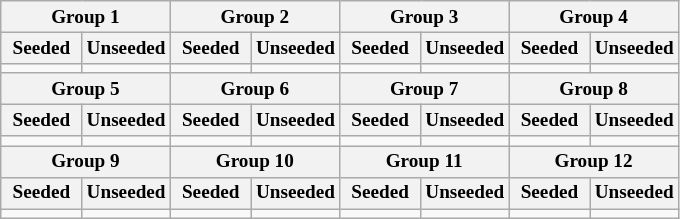<table class="wikitable" style="font-size:80%">
<tr>
<th colspan="2">Group 1</th>
<th colspan="2">Group 2</th>
<th colspan="2">Group 3</th>
<th colspan="2">Group 4</th>
</tr>
<tr>
<th width=12%>Seeded</th>
<th width=13%>Unseeded</th>
<th width=12%>Seeded</th>
<th width=13%>Unseeded</th>
<th width=12%>Seeded</th>
<th width=13%>Unseeded</th>
<th width=12%>Seeded</th>
<th width=13%>Unseeded</th>
</tr>
<tr>
<td valign=top></td>
<td valign=top></td>
<td valign=top></td>
<td valign=top></td>
<td valign=top></td>
<td valign=top></td>
<td valign=top></td>
<td valign=top></td>
</tr>
<tr>
<th colspan="2">Group 5</th>
<th colspan="2">Group 6</th>
<th colspan="2">Group 7</th>
<th colspan="2">Group 8</th>
</tr>
<tr>
<th width=12%>Seeded</th>
<th width=13%>Unseeded</th>
<th width=12%>Seeded</th>
<th width=13%>Unseeded</th>
<th width=12%>Seeded</th>
<th width=13%>Unseeded</th>
<th width=12%>Seeded</th>
<th width=13%>Unseeded</th>
</tr>
<tr>
<td valign=top></td>
<td valign=top></td>
<td valign=top></td>
<td valign=top></td>
<td valign=top></td>
<td valign=top></td>
<td valign=top></td>
<td valign=top></td>
</tr>
<tr>
<th colspan="2">Group 9</th>
<th colspan="2">Group 10</th>
<th colspan="2">Group 11</th>
<th colspan="2">Group 12</th>
</tr>
<tr>
<th width=12%>Seeded</th>
<th width=13%>Unseeded</th>
<th width=12%>Seeded</th>
<th width=13%>Unseeded</th>
<th width=12%>Seeded</th>
<th width=13%>Unseeded</th>
<th width=12%>Seeded</th>
<th width=13%>Unseeded</th>
</tr>
<tr>
<td valign=top></td>
<td valign=top></td>
<td valign=top></td>
<td valign=top></td>
<td valign=top></td>
<td valign=top></td>
<td valign=top></td>
<td valign=top></td>
</tr>
</table>
